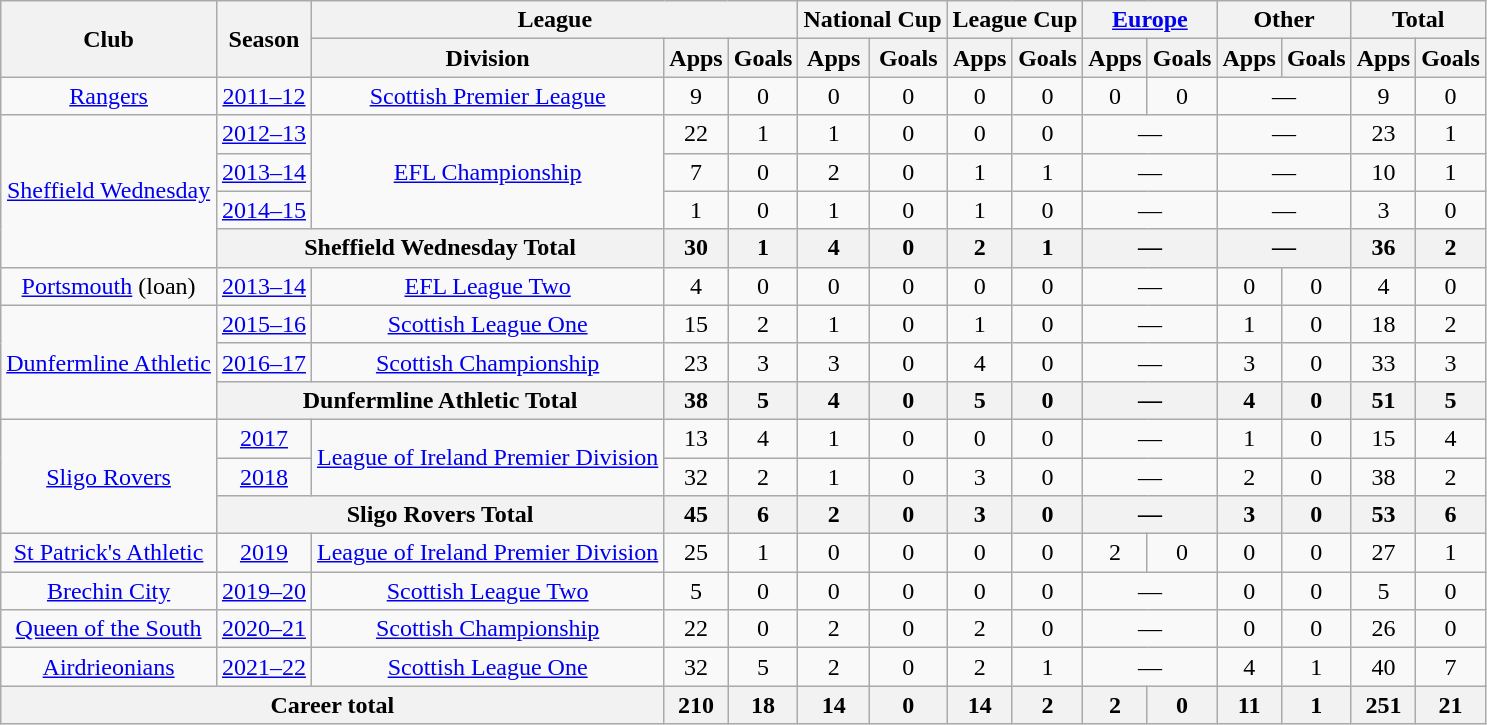<table class="wikitable" style="text-align: center">
<tr>
<th rowspan="2">Club</th>
<th rowspan="2">Season</th>
<th colspan="3">League</th>
<th colspan="2">National Cup</th>
<th colspan="2">League Cup</th>
<th colspan="2"><a href='#'>Europe</a></th>
<th colspan="2">Other</th>
<th colspan="2">Total</th>
</tr>
<tr>
<th>Division</th>
<th>Apps</th>
<th>Goals</th>
<th>Apps</th>
<th>Goals</th>
<th>Apps</th>
<th>Goals</th>
<th>Apps</th>
<th>Goals</th>
<th>Apps</th>
<th>Goals</th>
<th>Apps</th>
<th>Goals</th>
</tr>
<tr>
<td><a href='#'>Rangers</a></td>
<td><a href='#'>2011–12</a></td>
<td><a href='#'>Scottish Premier League</a></td>
<td>9</td>
<td>0</td>
<td>0</td>
<td>0</td>
<td>0</td>
<td>0</td>
<td>0</td>
<td>0</td>
<td colspan="2">—</td>
<td>9</td>
<td>0</td>
</tr>
<tr>
<td rowspan="4"><a href='#'>Sheffield Wednesday</a></td>
<td><a href='#'>2012–13</a></td>
<td rowspan="3"><a href='#'>EFL Championship</a></td>
<td>22</td>
<td>1</td>
<td>1</td>
<td>0</td>
<td>0</td>
<td>0</td>
<td colspan="2">—</td>
<td colspan="2">—</td>
<td>23</td>
<td>1</td>
</tr>
<tr>
<td><a href='#'>2013–14</a></td>
<td>7</td>
<td>0</td>
<td>2</td>
<td>0</td>
<td>1</td>
<td>1</td>
<td colspan="2">—</td>
<td colspan="2">—</td>
<td>10</td>
<td>1</td>
</tr>
<tr>
<td><a href='#'>2014–15</a></td>
<td>1</td>
<td>0</td>
<td>1</td>
<td>0</td>
<td>1</td>
<td>0</td>
<td colspan="2">—</td>
<td colspan="2">—</td>
<td>3</td>
<td>0</td>
</tr>
<tr>
<th colspan="2">Sheffield Wednesday Total</th>
<th>30</th>
<th>1</th>
<th>4</th>
<th>0</th>
<th>2</th>
<th>1</th>
<th colspan="2">—</th>
<th colspan="2">—</th>
<th>36</th>
<th>2</th>
</tr>
<tr>
<td><a href='#'>Portsmouth</a> (loan)</td>
<td><a href='#'>2013–14</a></td>
<td><a href='#'>EFL League Two</a></td>
<td>4</td>
<td>0</td>
<td>0</td>
<td>0</td>
<td>0</td>
<td>0</td>
<td colspan="2">—</td>
<td>0</td>
<td>0</td>
<td>4</td>
<td>0</td>
</tr>
<tr>
<td rowspan="3"><a href='#'>Dunfermline Athletic</a></td>
<td><a href='#'>2015–16</a></td>
<td><a href='#'>Scottish League One</a></td>
<td>15</td>
<td>2</td>
<td>1</td>
<td>0</td>
<td>1</td>
<td>0</td>
<td colspan="2">—</td>
<td>1</td>
<td>0</td>
<td>18</td>
<td>2</td>
</tr>
<tr>
<td><a href='#'>2016–17</a></td>
<td><a href='#'>Scottish Championship</a></td>
<td>23</td>
<td>3</td>
<td>3</td>
<td>0</td>
<td>4</td>
<td>0</td>
<td colspan="2">—</td>
<td>3</td>
<td>0</td>
<td>33</td>
<td>3</td>
</tr>
<tr>
<th colspan="2">Dunfermline Athletic Total</th>
<th>38</th>
<th>5</th>
<th>4</th>
<th>0</th>
<th>5</th>
<th>0</th>
<th colspan="2">—</th>
<th>4</th>
<th>0</th>
<th>51</th>
<th>5</th>
</tr>
<tr>
<td rowspan="3"><a href='#'>Sligo Rovers</a></td>
<td><a href='#'>2017</a></td>
<td rowspan="2"><a href='#'>League of Ireland Premier Division</a></td>
<td>13</td>
<td>4</td>
<td>1</td>
<td>0</td>
<td>0</td>
<td>0</td>
<td colspan="2">—</td>
<td>1</td>
<td>0</td>
<td>15</td>
<td>4</td>
</tr>
<tr>
<td><a href='#'>2018</a></td>
<td>32</td>
<td>2</td>
<td>1</td>
<td>0</td>
<td>3</td>
<td>0</td>
<td colspan="2">—</td>
<td>2</td>
<td>0</td>
<td>38</td>
<td>2</td>
</tr>
<tr>
<th colspan="2">Sligo Rovers Total</th>
<th>45</th>
<th>6</th>
<th>2</th>
<th>0</th>
<th>3</th>
<th>0</th>
<th colspan="2">—</th>
<th>3</th>
<th>0</th>
<th>53</th>
<th>6</th>
</tr>
<tr>
<td><a href='#'>St Patrick's Athletic</a></td>
<td><a href='#'>2019</a></td>
<td><a href='#'>League of Ireland Premier Division</a></td>
<td>25</td>
<td>1</td>
<td>0</td>
<td>0</td>
<td>0</td>
<td>0</td>
<td>2</td>
<td>0</td>
<td>0</td>
<td>0</td>
<td>27</td>
<td>1</td>
</tr>
<tr>
<td><a href='#'>Brechin City</a></td>
<td><a href='#'>2019–20</a></td>
<td><a href='#'>Scottish League Two</a></td>
<td>5</td>
<td>0</td>
<td>0</td>
<td>0</td>
<td>0</td>
<td>0</td>
<td colspan="2">—</td>
<td>0</td>
<td>0</td>
<td>5</td>
<td>0</td>
</tr>
<tr>
<td><a href='#'>Queen of the South</a></td>
<td><a href='#'>2020–21</a></td>
<td><a href='#'>Scottish Championship</a></td>
<td>22</td>
<td>0</td>
<td>2</td>
<td>0</td>
<td>2</td>
<td>0</td>
<td colspan="2">—</td>
<td>0</td>
<td>0</td>
<td>26</td>
<td>0</td>
</tr>
<tr>
<td><a href='#'>Airdrieonians</a></td>
<td><a href='#'>2021–22</a></td>
<td><a href='#'>Scottish League One</a></td>
<td>32</td>
<td>5</td>
<td>2</td>
<td>0</td>
<td>2</td>
<td>1</td>
<td colspan="2">—</td>
<td>4</td>
<td>1</td>
<td>40</td>
<td>7</td>
</tr>
<tr>
<th colspan="3">Career total</th>
<th>210</th>
<th>18</th>
<th>14</th>
<th>0</th>
<th>14</th>
<th>2</th>
<th>2</th>
<th>0</th>
<th>11</th>
<th>1</th>
<th>251</th>
<th>21</th>
</tr>
</table>
